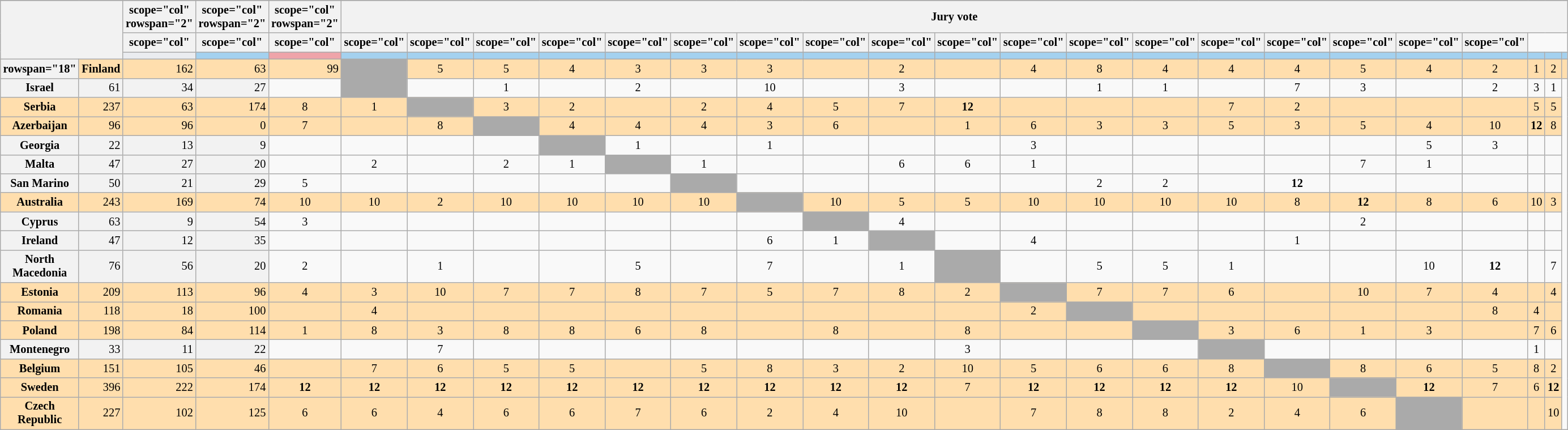<table class="wikitable plainrowheaders" style="text-align: center; font-size: 85%;">
<tr>
</tr>
<tr>
<td colspan="2" rowspan="3" style="background: #F2F2F2;"></td>
<th>scope="col" rowspan="2" </th>
<th>scope="col" rowspan="2" </th>
<th>scope="col" rowspan="2" </th>
<th colspan="22" scope="col">Jury vote</th>
</tr>
<tr>
<th>scope="col" </th>
<th>scope="col" </th>
<th>scope="col" </th>
<th>scope="col" </th>
<th>scope="col" </th>
<th>scope="col" </th>
<th>scope="col" </th>
<th>scope="col" </th>
<th>scope="col" </th>
<th>scope="col" </th>
<th>scope="col" </th>
<th>scope="col" </th>
<th>scope="col" </th>
<th>scope="col" </th>
<th>scope="col" </th>
<th>scope="col" </th>
<th>scope="col" </th>
<th>scope="col" </th>
<th>scope="col" </th>
<th>scope="col" </th>
<th>scope="col" </th>
</tr>
<tr>
<td style="height:2px; background: #eaecf0; border-top:1px solid transparent;"></td>
<td style="background: #A4D1EF;"></td>
<td style="background: #EFA4A9;"></td>
<td style="background: #A4D1EF;"></td>
<td style="background: #A4D1EF;"></td>
<td style="background: #A4D1EF;"></td>
<td style="background: #A4D1EF;"></td>
<td style="background: #A4D1EF;"></td>
<td style="background: #A4D1EF;"></td>
<td style="background: #A4D1EF;"></td>
<td style="background: #A4D1EF;"></td>
<td style="background: #A4D1EF;"></td>
<td style="background: #A4D1EF;"></td>
<td style="background: #A4D1EF;"></td>
<td style="background: #A4D1EF;"></td>
<td style="background: #A4D1EF;"></td>
<td style="background: #A4D1EF;"></td>
<td style="background: #A4D1EF;"></td>
<td style="background: #A4D1EF;"></td>
<td style="background: #A4D1EF;"></td>
<td style="background: #A4D1EF;"></td>
<td style="background: #A4D1EF;"></td>
<td style="background: #A4D1EF;"></td>
<td style="background: #A4D1EF;"></td>
</tr>
<tr style="background:#ffdead;">
<th>rowspan="18" </th>
<th scope="row" style="font-weight: bold; background: #ffdead;">Finland</th>
<td style="text-align: right;">162</td>
<td style="text-align: right;">63</td>
<td style="text-align: right;">99</td>
<td style="background: #aaa;"></td>
<td>5</td>
<td>5</td>
<td>4</td>
<td>3</td>
<td>3</td>
<td>3</td>
<td></td>
<td>2</td>
<td></td>
<td>4</td>
<td>8</td>
<td>4</td>
<td>4</td>
<td>4</td>
<td>5</td>
<td>4</td>
<td>2</td>
<td>1</td>
<td>2</td>
<td></td>
</tr>
<tr>
<th scope="row" style="background: #f2f2f2;">Israel</th>
<td style="text-align: right; background: #f2f2f2;">61</td>
<td style="text-align: right; background: #f2f2f2;">34</td>
<td style="text-align: right; background: #f2f2f2;">27</td>
<td></td>
<td style="background: #aaa;"></td>
<td></td>
<td>1</td>
<td></td>
<td>2</td>
<td></td>
<td>10</td>
<td></td>
<td>3</td>
<td></td>
<td></td>
<td>1</td>
<td>1</td>
<td></td>
<td>7</td>
<td>3</td>
<td></td>
<td>2</td>
<td>3</td>
<td>1</td>
</tr>
<tr style="background:#ffdead;">
<th scope="row" style="font-weight: bold; background: #ffdead;">Serbia</th>
<td style="text-align: right;">237</td>
<td style="text-align: right;">63</td>
<td style="text-align: right;">174</td>
<td>8</td>
<td>1</td>
<td style="background: #aaa;"></td>
<td>3</td>
<td>2</td>
<td></td>
<td>2</td>
<td>4</td>
<td>5</td>
<td>7</td>
<td><strong>12</strong></td>
<td></td>
<td></td>
<td></td>
<td>7</td>
<td>2</td>
<td></td>
<td></td>
<td></td>
<td>5</td>
<td>5</td>
</tr>
<tr style="background:#ffdead;">
<th scope="row" style="font-weight: bold; background: #ffdead;">Azerbaijan</th>
<td style="text-align: right;">96</td>
<td style="text-align: right;">96</td>
<td style="text-align: right;">0</td>
<td>7</td>
<td></td>
<td>8</td>
<td style="background: #aaa;"></td>
<td>4</td>
<td>4</td>
<td>4</td>
<td>3</td>
<td>6</td>
<td></td>
<td>1</td>
<td>6</td>
<td>3</td>
<td>3</td>
<td>5</td>
<td>3</td>
<td>5</td>
<td>4</td>
<td>10</td>
<td><strong>12</strong></td>
<td>8</td>
</tr>
<tr>
<th scope="row" style="background: #f2f2f2;">Georgia</th>
<td style="text-align: right; background: #f2f2f2;">22</td>
<td style="text-align: right; background: #f2f2f2;">13</td>
<td style="text-align: right; background: #f2f2f2;">9</td>
<td></td>
<td></td>
<td></td>
<td></td>
<td style="background: #aaa;"></td>
<td>1</td>
<td></td>
<td>1</td>
<td></td>
<td></td>
<td></td>
<td>3</td>
<td></td>
<td></td>
<td></td>
<td></td>
<td></td>
<td>5</td>
<td>3</td>
<td></td>
<td></td>
</tr>
<tr>
<th scope="row" style="background: #f2f2f2;">Malta</th>
<td style="text-align: right; background: #f2f2f2;">47</td>
<td style="text-align: right; background: #f2f2f2;">27</td>
<td style="text-align: right; background: #f2f2f2;">20</td>
<td></td>
<td>2</td>
<td></td>
<td>2</td>
<td>1</td>
<td style="background: #aaa;"></td>
<td>1</td>
<td></td>
<td></td>
<td>6</td>
<td>6</td>
<td>1</td>
<td></td>
<td></td>
<td></td>
<td></td>
<td>7</td>
<td>1</td>
<td></td>
<td></td>
<td></td>
</tr>
<tr>
<th scope="row" style="background: #f2f2f2;">San Marino</th>
<td style="text-align: right; background: #f2f2f2;">50</td>
<td style="text-align: right; background: #f2f2f2;">21</td>
<td style="text-align: right; background: #f2f2f2;">29</td>
<td>5</td>
<td></td>
<td></td>
<td></td>
<td></td>
<td></td>
<td style="background: #aaa;"></td>
<td></td>
<td></td>
<td></td>
<td></td>
<td></td>
<td>2</td>
<td>2</td>
<td></td>
<td><strong>12</strong></td>
<td></td>
<td></td>
<td></td>
<td></td>
<td></td>
</tr>
<tr style="background:#ffdead;">
<th scope="row" style="font-weight: bold; background: #ffdead;">Australia</th>
<td style="text-align: right;">243</td>
<td style="text-align: right;">169</td>
<td style="text-align: right;">74</td>
<td>10</td>
<td>10</td>
<td>2</td>
<td>10</td>
<td>10</td>
<td>10</td>
<td>10</td>
<td style="background: #aaa;"></td>
<td>10</td>
<td>5</td>
<td>5</td>
<td>10</td>
<td>10</td>
<td>10</td>
<td>10</td>
<td>8</td>
<td><strong>12</strong></td>
<td>8</td>
<td>6</td>
<td>10</td>
<td>3</td>
</tr>
<tr>
<th scope="row" style="background: #f2f2f2;">Cyprus</th>
<td style="text-align: right; background: #f2f2f2;">63</td>
<td style="text-align: right; background: #f2f2f2;">9</td>
<td style="text-align: right; background: #f2f2f2;">54</td>
<td>3</td>
<td></td>
<td></td>
<td></td>
<td></td>
<td></td>
<td></td>
<td></td>
<td style="background: #aaa;"></td>
<td>4</td>
<td></td>
<td></td>
<td></td>
<td></td>
<td></td>
<td></td>
<td>2</td>
<td></td>
<td></td>
<td></td>
<td></td>
</tr>
<tr>
<th scope="row" style="background: #f2f2f2;">Ireland</th>
<td style="text-align: right; background: #f2f2f2;">47</td>
<td style="text-align: right; background: #f2f2f2;">12</td>
<td style="text-align: right; background: #f2f2f2;">35</td>
<td></td>
<td></td>
<td></td>
<td></td>
<td></td>
<td></td>
<td></td>
<td>6</td>
<td>1</td>
<td style="background: #aaa;"></td>
<td></td>
<td>4</td>
<td></td>
<td></td>
<td></td>
<td>1</td>
<td></td>
<td></td>
<td></td>
<td></td>
<td></td>
</tr>
<tr>
<th scope="row" style="background: #f2f2f2;">North Macedonia</th>
<td style="text-align: right; background: #f2f2f2;">76</td>
<td style="text-align: right; background: #f2f2f2;">56</td>
<td style="text-align: right; background: #f2f2f2;">20</td>
<td>2</td>
<td></td>
<td>1</td>
<td></td>
<td></td>
<td>5</td>
<td></td>
<td>7</td>
<td></td>
<td>1</td>
<td style="background: #aaa;"></td>
<td></td>
<td>5</td>
<td>5</td>
<td>1</td>
<td></td>
<td></td>
<td>10</td>
<td><strong>12</strong></td>
<td></td>
<td>7</td>
</tr>
<tr style="background:#ffdead;">
<th scope="row" style="font-weight: bold; background: #ffdead;">Estonia</th>
<td style="text-align: right;">209</td>
<td style="text-align: right;">113</td>
<td style="text-align: right;">96</td>
<td>4</td>
<td>3</td>
<td>10</td>
<td>7</td>
<td>7</td>
<td>8</td>
<td>7</td>
<td>5</td>
<td>7</td>
<td>8</td>
<td>2</td>
<td style="background: #aaa;"></td>
<td>7</td>
<td>7</td>
<td>6</td>
<td></td>
<td>10</td>
<td>7</td>
<td>4</td>
<td></td>
<td>4</td>
</tr>
<tr style="background:#ffdead;">
<th scope="row" style="font-weight: bold; background: #ffdead;">Romania</th>
<td style="text-align: right;">118</td>
<td style="text-align: right;">18</td>
<td style="text-align: right;">100</td>
<td></td>
<td>4</td>
<td></td>
<td></td>
<td></td>
<td></td>
<td></td>
<td></td>
<td></td>
<td></td>
<td></td>
<td>2</td>
<td style="background: #aaa;"></td>
<td></td>
<td></td>
<td></td>
<td></td>
<td></td>
<td>8</td>
<td>4</td>
<td></td>
</tr>
<tr style="background:#ffdead;">
<th scope="row" style="font-weight: bold; background: #ffdead;">Poland</th>
<td style="text-align: right;">198</td>
<td style="text-align: right;">84</td>
<td style="text-align: right;">114</td>
<td>1</td>
<td>8</td>
<td>3</td>
<td>8</td>
<td>8</td>
<td>6</td>
<td>8</td>
<td></td>
<td>8</td>
<td></td>
<td>8</td>
<td></td>
<td></td>
<td style="background: #aaa;"></td>
<td>3</td>
<td>6</td>
<td>1</td>
<td>3</td>
<td></td>
<td>7</td>
<td>6</td>
</tr>
<tr>
<th scope="row" style="background: #f2f2f2;">Montenegro</th>
<td style="text-align: right; background: #f2f2f2;">33</td>
<td style="text-align: right; background: #f2f2f2;">11</td>
<td style="text-align: right; background: #f2f2f2;">22</td>
<td></td>
<td></td>
<td>7</td>
<td></td>
<td></td>
<td></td>
<td></td>
<td></td>
<td></td>
<td></td>
<td>3</td>
<td></td>
<td></td>
<td></td>
<td style="background: #aaa;"></td>
<td></td>
<td></td>
<td></td>
<td></td>
<td>1</td>
<td></td>
</tr>
<tr style="background:#ffdead;">
<th scope="row" style="font-weight: bold; background: #ffdead;">Belgium</th>
<td style="text-align: right;">151</td>
<td style="text-align: right;">105</td>
<td style="text-align: right;">46</td>
<td></td>
<td>7</td>
<td>6</td>
<td>5</td>
<td>5</td>
<td></td>
<td>5</td>
<td>8</td>
<td>3</td>
<td>2</td>
<td>10</td>
<td>5</td>
<td>6</td>
<td>6</td>
<td>8</td>
<td style="background: #aaa;"></td>
<td>8</td>
<td>6</td>
<td>5</td>
<td>8</td>
<td>2</td>
</tr>
<tr style="background:#ffdead;">
<th scope="row" style="font-weight: bold; background: #ffdead;">Sweden</th>
<td style="text-align: right;">396</td>
<td style="text-align: right;">222</td>
<td style="text-align: right;">174</td>
<td><strong>12</strong></td>
<td><strong>12</strong></td>
<td><strong>12</strong></td>
<td><strong>12</strong></td>
<td><strong>12</strong></td>
<td><strong>12</strong></td>
<td><strong>12</strong></td>
<td><strong>12</strong></td>
<td><strong>12</strong></td>
<td><strong>12</strong></td>
<td>7</td>
<td><strong>12</strong></td>
<td><strong>12</strong></td>
<td><strong>12</strong></td>
<td><strong>12</strong></td>
<td>10</td>
<td style="background: #aaa;"></td>
<td><strong>12</strong></td>
<td>7</td>
<td>6</td>
<td><strong>12</strong></td>
</tr>
<tr style="background:#ffdead;">
<th scope="row" style="font-weight: bold; background: #ffdead;">Czech Republic</th>
<td style="text-align: right;">227</td>
<td style="text-align: right;">102</td>
<td style="text-align: right;">125</td>
<td>6</td>
<td>6</td>
<td>4</td>
<td>6</td>
<td>6</td>
<td>7</td>
<td>6</td>
<td>2</td>
<td>4</td>
<td>10</td>
<td></td>
<td>7</td>
<td>8</td>
<td>8</td>
<td>2</td>
<td>4</td>
<td>6</td>
<td style="background: #aaa;"></td>
<td></td>
<td></td>
<td>10</td>
</tr>
</table>
